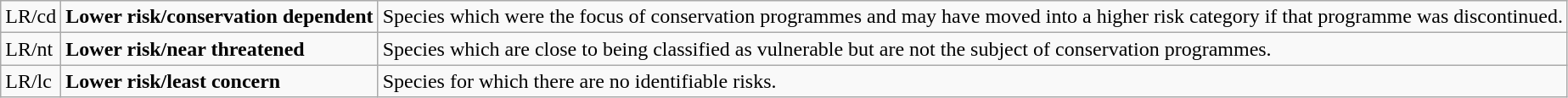<table class="wikitable" style="text-align:left">
<tr>
<td>LR/cd</td>
<td><strong>Lower risk/conservation dependent</strong></td>
<td>Species which were the focus of conservation programmes and may have moved into a higher risk category if that programme was discontinued.</td>
</tr>
<tr>
<td>LR/nt</td>
<td><strong>Lower risk/near threatened</strong></td>
<td>Species which are close to being classified as vulnerable but are not the subject of conservation programmes.</td>
</tr>
<tr>
<td>LR/lc</td>
<td><strong>Lower risk/least concern</strong></td>
<td>Species for which there are no identifiable risks.</td>
</tr>
</table>
